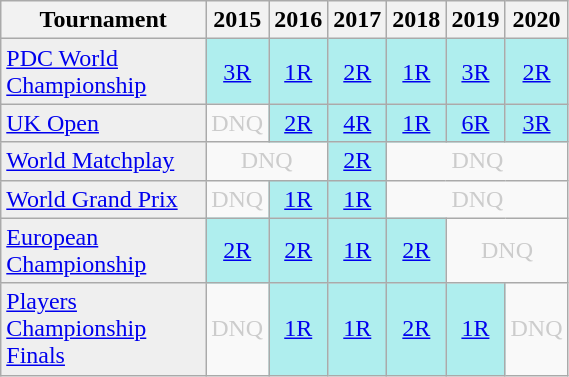<table class="wikitable" style="width:30%; margin:0">
<tr>
<th>Tournament</th>
<th>2015</th>
<th>2016</th>
<th>2017</th>
<th>2018</th>
<th>2019</th>
<th>2020</th>
</tr>
<tr>
<td style="background:#efefef;"><a href='#'>PDC World Championship</a></td>
<td style="text-align:center; background:#afeeee;"><a href='#'>3R</a></td>
<td style="text-align:center; background:#afeeee;"><a href='#'>1R</a></td>
<td style="text-align:center; background:#afeeee;"><a href='#'>2R</a></td>
<td style="text-align:center; background:#afeeee;"><a href='#'>1R</a></td>
<td style="text-align:center; background:#afeeee;"><a href='#'>3R</a></td>
<td style="text-align:center; background:#afeeee;"><a href='#'>2R</a></td>
</tr>
<tr>
<td style="background:#efefef;"><a href='#'>UK Open</a></td>
<td colspan="1" style="text-align:center; color:#ccc;">DNQ</td>
<td style="text-align:center; background:#afeeee;"><a href='#'>2R</a></td>
<td style="text-align:center; background:#afeeee;"><a href='#'>4R</a></td>
<td style="text-align:center; background:#afeeee;"><a href='#'>1R</a></td>
<td style="text-align:center; background:#afeeee;"><a href='#'>6R</a></td>
<td style="text-align:center; background:#afeeee;"><a href='#'>3R</a></td>
</tr>
<tr>
<td style="background:#efefef;"><a href='#'>World Matchplay</a></td>
<td colspan="2" style="text-align:center; color:#ccc;">DNQ</td>
<td style="text-align:center; background:#afeeee;"><a href='#'>2R</a></td>
<td colspan="3" style="text-align:center; color:#ccc;">DNQ</td>
</tr>
<tr>
<td style="background:#efefef;"><a href='#'>World Grand Prix</a></td>
<td colspan="1"  style="text-align:center; color:#ccc;">DNQ</td>
<td style="text-align:center; background:#afeeee;"><a href='#'>1R</a></td>
<td style="text-align:center; background:#afeeee;"><a href='#'>1R</a></td>
<td colspan="3" style="text-align:center; color:#ccc;">DNQ</td>
</tr>
<tr>
<td style="background:#efefef;"><a href='#'>European Championship</a></td>
<td style="text-align:center; background:#afeeee;"><a href='#'>2R</a></td>
<td style="text-align:center; background:#afeeee;"><a href='#'>2R</a></td>
<td style="text-align:center; background:#afeeee;"><a href='#'>1R</a></td>
<td style="text-align:center; background:#afeeee;"><a href='#'>2R</a></td>
<td colspan="2" style="text-align:center; color:#ccc;">DNQ</td>
</tr>
<tr>
<td style="background:#efefef;"><a href='#'>Players Championship Finals</a></td>
<td colspan="1" style="text-align:center; color:#ccc;">DNQ</td>
<td style="text-align:center; background:#afeeee;"><a href='#'>1R</a></td>
<td style="text-align:center; background:#afeeee;"><a href='#'>1R</a></td>
<td style="text-align:center; background:#afeeee;"><a href='#'>2R</a></td>
<td style="text-align:center; background:#afeeee;"><a href='#'>1R</a></td>
<td style="text-align:center; color:#ccc;">DNQ</td>
</tr>
</table>
